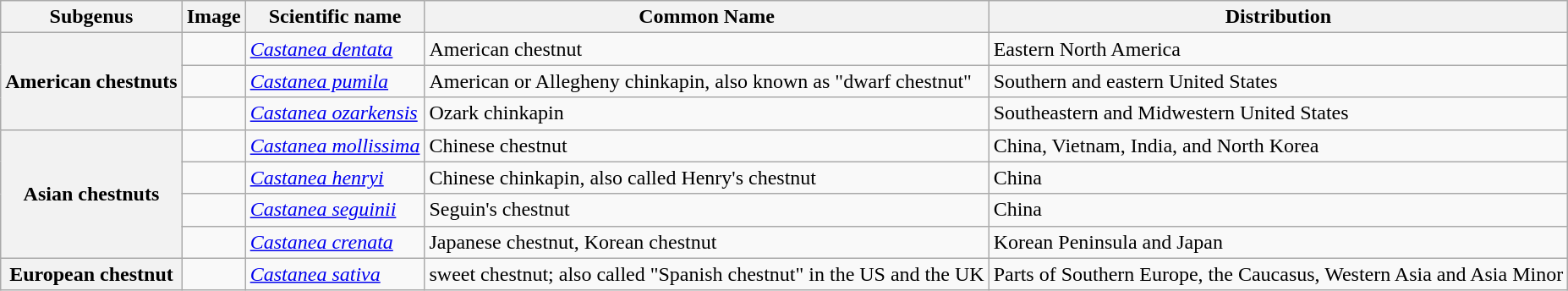<table class="wikitable collapsible">
<tr>
<th>Subgenus</th>
<th>Image</th>
<th>Scientific name</th>
<th>Common Name</th>
<th>Distribution</th>
</tr>
<tr>
<th rowspan="3" style="text-align:center;">American chestnuts</th>
<td></td>
<td><em><a href='#'>Castanea dentata</a></em></td>
<td>American chestnut</td>
<td>Eastern North America</td>
</tr>
<tr>
<td></td>
<td><em><a href='#'>Castanea pumila</a></em></td>
<td>American or Allegheny chinkapin, also known as "dwarf chestnut"</td>
<td>Southern and eastern United States</td>
</tr>
<tr>
<td></td>
<td><em><a href='#'>Castanea ozarkensis</a></em></td>
<td>Ozark chinkapin</td>
<td>Southeastern and Midwestern United States</td>
</tr>
<tr>
<th rowspan="4" style="text-align:center;">Asian chestnuts</th>
<td></td>
<td><em><a href='#'>Castanea mollissima</a></em></td>
<td>Chinese chestnut</td>
<td>China, Vietnam, India, and North Korea</td>
</tr>
<tr>
<td></td>
<td><em><a href='#'>Castanea henryi</a></em></td>
<td>Chinese chinkapin, also called Henry's chestnut</td>
<td>China</td>
</tr>
<tr>
<td></td>
<td><em><a href='#'>Castanea seguinii</a></em></td>
<td>Seguin's chestnut</td>
<td>China</td>
</tr>
<tr>
<td></td>
<td><em><a href='#'>Castanea crenata</a></em></td>
<td>Japanese chestnut, Korean chestnut</td>
<td>Korean Peninsula and Japan</td>
</tr>
<tr>
<th rowspan="1" style="text-align:center;">European chestnut</th>
<td></td>
<td><em><a href='#'>Castanea sativa</a></em></td>
<td>sweet chestnut; also called "Spanish chestnut" in the US and the UK</td>
<td>Parts of Southern Europe, the Caucasus, Western Asia and Asia Minor</td>
</tr>
</table>
